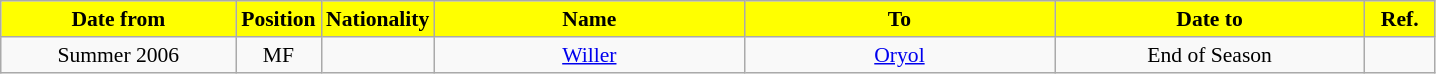<table class="wikitable" style="text-align:center; font-size:90%; ">
<tr>
<th style="background:#FFFF00; color:black; width:150px;">Date from</th>
<th style="background:#FFFF00; color:black; width:50px;">Position</th>
<th style="background:#FFFF00; color:black; width:50px;">Nationality</th>
<th style="background:#FFFF00; color:black; width:200px;">Name</th>
<th style="background:#FFFF00; color:black; width:200px;">To</th>
<th style="background:#FFFF00; color:black; width:200px;">Date to</th>
<th style="background:#FFFF00; color:black; width:40px;">Ref.</th>
</tr>
<tr>
<td>Summer 2006</td>
<td>MF</td>
<td></td>
<td><a href='#'>Willer</a></td>
<td><a href='#'>Oryol</a></td>
<td>End of Season</td>
<td></td>
</tr>
</table>
